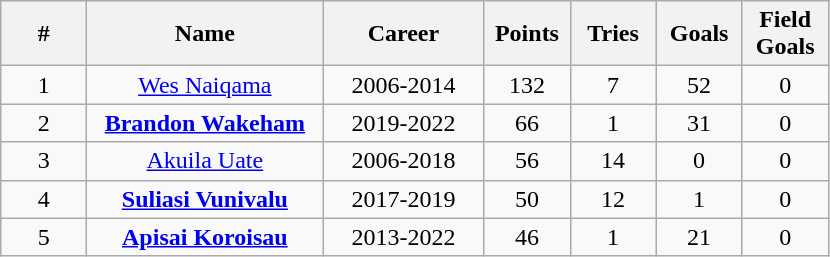<table class="wikitable sortable" style="text-align:center;">
<tr>
<th width=50px>#</th>
<th style="width:150px;">Name</th>
<th style="width:100px;">Career</th>
<th width=50px>Points</th>
<th width=50px>Tries</th>
<th width=50px>Goals</th>
<th width=50px>Field Goals</th>
</tr>
<tr>
<td>1</td>
<td><a href='#'>Wes Naiqama</a></td>
<td>2006-2014</td>
<td>132</td>
<td>7</td>
<td>52</td>
<td>0</td>
</tr>
<tr>
<td>2</td>
<td><strong><a href='#'>Brandon Wakeham</a></strong></td>
<td>2019-2022</td>
<td>66</td>
<td>1</td>
<td>31</td>
<td>0</td>
</tr>
<tr>
<td>3</td>
<td><a href='#'>Akuila Uate</a></td>
<td>2006-2018</td>
<td>56</td>
<td>14</td>
<td>0</td>
<td>0</td>
</tr>
<tr>
<td>4</td>
<td><strong><a href='#'>Suliasi Vunivalu</a></strong></td>
<td>2017-2019</td>
<td>50</td>
<td>12</td>
<td>1</td>
<td>0</td>
</tr>
<tr>
<td>5</td>
<td><strong><a href='#'>Apisai Koroisau</a></strong></td>
<td>2013-2022</td>
<td>46</td>
<td>1</td>
<td>21</td>
<td>0</td>
</tr>
</table>
